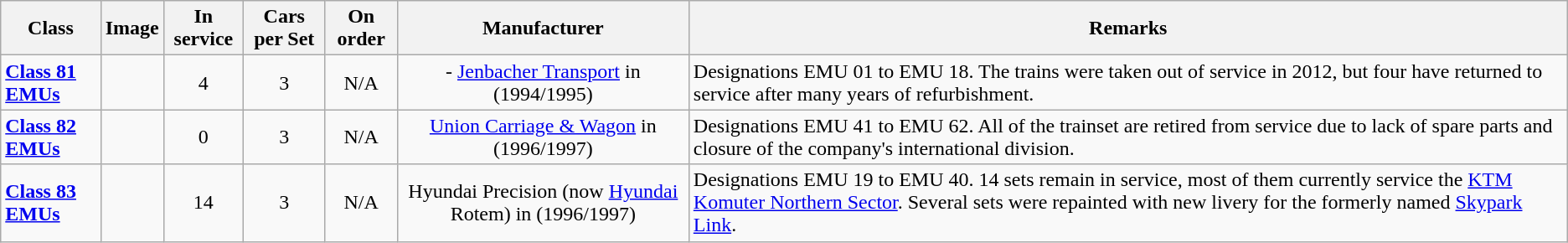<table class="wikitable">
<tr>
<th>Class</th>
<th>Image</th>
<th>In service</th>
<th>Cars per Set</th>
<th>On order</th>
<th>Manufacturer</th>
<th>Remarks</th>
</tr>
<tr>
<td><strong><a href='#'>Class 81 EMUs</a></strong></td>
<td></td>
<td align=center>4</td>
<td align=center>3</td>
<td align=center>N/A</td>
<td align=center>- <a href='#'>Jenbacher Transport</a> in (1994/1995)</td>
<td>Designations EMU 01 to EMU 18. The trains were taken out of service in 2012, but four have returned to service after many years of refurbishment.</td>
</tr>
<tr>
<td><strong><a href='#'>Class 82 EMUs</a></strong></td>
<td></td>
<td align=center>0</td>
<td align=center>3</td>
<td align=center>N/A</td>
<td align=center> <a href='#'>Union Carriage & Wagon</a> in (1996/1997)</td>
<td>Designations EMU 41 to EMU 62. All of the trainset are retired from service due to lack of spare parts and closure of the company's international division.</td>
</tr>
<tr>
<td><strong><a href='#'>Class 83 EMUs</a></strong></td>
<td></td>
<td align=center>14</td>
<td align=center>3</td>
<td align=center>N/A</td>
<td align=center> Hyundai Precision (now <a href='#'>Hyundai</a> Rotem) in (1996/1997)</td>
<td>Designations EMU 19 to EMU 40.  14 sets remain in service, most of them currently service the <a href='#'>KTM Komuter Northern Sector</a>. Several sets were repainted with new livery for the formerly named <a href='#'>Skypark Link</a>.</td>
</tr>
</table>
